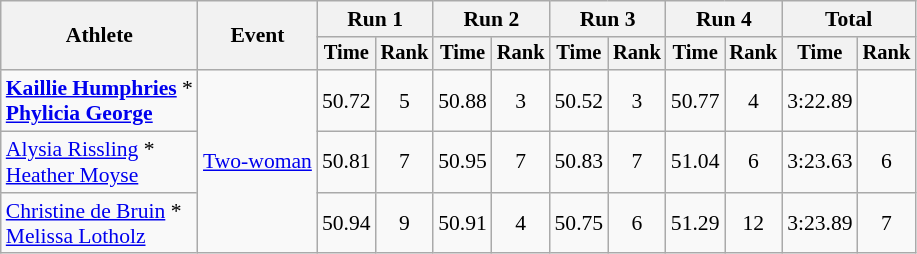<table class="wikitable" style="font-size:90%">
<tr>
<th rowspan="2">Athlete</th>
<th rowspan="2">Event</th>
<th colspan="2">Run 1</th>
<th colspan="2">Run 2</th>
<th colspan="2">Run 3</th>
<th colspan="2">Run 4</th>
<th colspan="2">Total</th>
</tr>
<tr style="font-size:95%">
<th>Time</th>
<th>Rank</th>
<th>Time</th>
<th>Rank</th>
<th>Time</th>
<th>Rank</th>
<th>Time</th>
<th>Rank</th>
<th>Time</th>
<th>Rank</th>
</tr>
<tr align=center>
<td align=left><strong><a href='#'>Kaillie Humphries</a></strong> *<br><strong><a href='#'>Phylicia George</a></strong></td>
<td align=left rowspan=3><a href='#'>Two-woman</a></td>
<td>50.72</td>
<td>5</td>
<td>50.88</td>
<td>3</td>
<td>50.52</td>
<td>3</td>
<td>50.77</td>
<td>4</td>
<td>3:22.89</td>
<td></td>
</tr>
<tr align=center>
<td align=left><a href='#'>Alysia Rissling</a> *<br><a href='#'>Heather Moyse</a></td>
<td>50.81</td>
<td>7</td>
<td>50.95</td>
<td>7</td>
<td>50.83</td>
<td>7</td>
<td>51.04</td>
<td>6</td>
<td>3:23.63</td>
<td>6</td>
</tr>
<tr align=center>
<td align=left><a href='#'>Christine de Bruin</a> *<br><a href='#'>Melissa Lotholz</a></td>
<td>50.94</td>
<td>9</td>
<td>50.91</td>
<td>4</td>
<td>50.75</td>
<td>6</td>
<td>51.29</td>
<td>12</td>
<td>3:23.89</td>
<td>7</td>
</tr>
</table>
